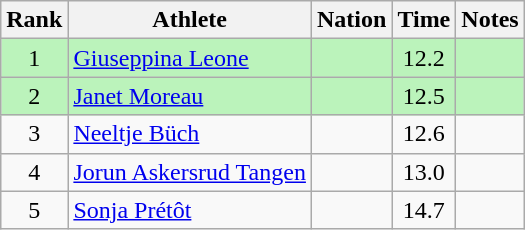<table class="wikitable sortable" style="text-align:center">
<tr>
<th>Rank</th>
<th>Athlete</th>
<th>Nation</th>
<th>Time</th>
<th>Notes</th>
</tr>
<tr bgcolor=bbf3bb>
<td>1</td>
<td align="left"><a href='#'>Giuseppina Leone</a></td>
<td align="left"></td>
<td>12.2</td>
<td></td>
</tr>
<tr bgcolor=bbf3bb>
<td>2</td>
<td align="left"><a href='#'>Janet Moreau</a></td>
<td align="left"></td>
<td>12.5</td>
<td></td>
</tr>
<tr>
<td>3</td>
<td align="left"><a href='#'>Neeltje Büch</a></td>
<td align="left"></td>
<td>12.6</td>
<td></td>
</tr>
<tr>
<td>4</td>
<td align="left"><a href='#'>Jorun Askersrud Tangen</a></td>
<td align="left"></td>
<td>13.0</td>
<td></td>
</tr>
<tr>
<td>5</td>
<td align="left"><a href='#'>Sonja Prétôt</a></td>
<td align="left"></td>
<td>14.7</td>
<td></td>
</tr>
</table>
